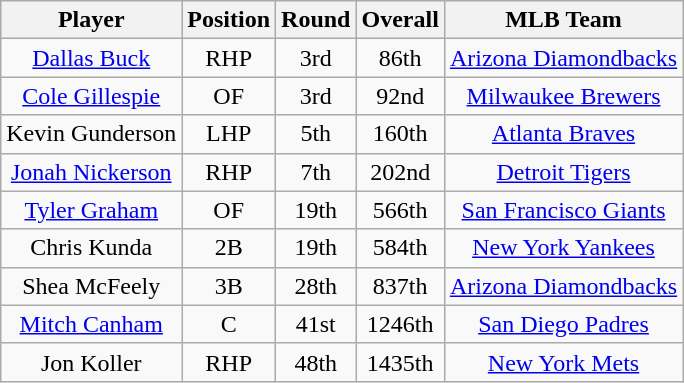<table class="wikitable" style="text-align: center;">
<tr>
<th scope="col">Player</th>
<th scope="col">Position</th>
<th scope="col">Round</th>
<th scope="col">Overall</th>
<th scope="col">MLB Team</th>
</tr>
<tr>
<td><a href='#'>Dallas Buck</a></td>
<td>RHP</td>
<td>3rd</td>
<td>86th</td>
<td><a href='#'>Arizona Diamondbacks</a></td>
</tr>
<tr>
<td><a href='#'>Cole Gillespie</a></td>
<td>OF</td>
<td>3rd</td>
<td>92nd</td>
<td><a href='#'>Milwaukee Brewers</a></td>
</tr>
<tr>
<td>Kevin Gunderson</td>
<td>LHP</td>
<td>5th</td>
<td>160th</td>
<td><a href='#'>Atlanta Braves</a></td>
</tr>
<tr>
<td><a href='#'>Jonah Nickerson</a></td>
<td>RHP</td>
<td>7th</td>
<td>202nd</td>
<td><a href='#'>Detroit Tigers</a></td>
</tr>
<tr>
<td><a href='#'>Tyler Graham</a></td>
<td>OF</td>
<td>19th</td>
<td>566th</td>
<td><a href='#'>San Francisco Giants</a></td>
</tr>
<tr>
<td>Chris Kunda</td>
<td>2B</td>
<td>19th</td>
<td>584th</td>
<td><a href='#'>New York Yankees</a></td>
</tr>
<tr>
<td>Shea McFeely</td>
<td>3B</td>
<td>28th</td>
<td>837th</td>
<td><a href='#'>Arizona Diamondbacks</a></td>
</tr>
<tr>
<td><a href='#'>Mitch Canham</a></td>
<td>C</td>
<td>41st</td>
<td>1246th</td>
<td><a href='#'>San Diego Padres</a></td>
</tr>
<tr>
<td>Jon Koller</td>
<td>RHP</td>
<td>48th</td>
<td>1435th</td>
<td><a href='#'>New York Mets</a></td>
</tr>
</table>
